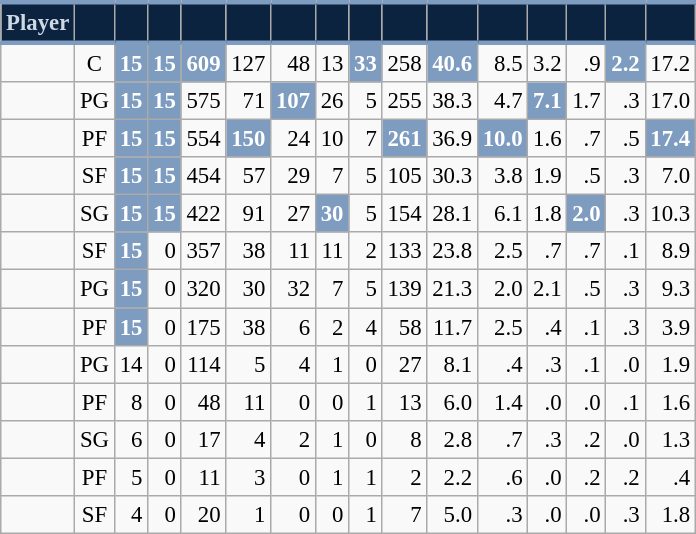<table class="wikitable sortable" style="font-size: 95%; text-align:right;">
<tr>
<th style="background:#0C2340; color:#CED9E5; border-top:#7D9CC0 3px solid; border-bottom:#7D9CC0 3px solid;">Player</th>
<th style="background:#0C2340; color:#CED9E5; border-top:#7D9CC0 3px solid; border-bottom:#7D9CC0 3px solid;"></th>
<th style="background:#0C2340; color:#CED9E5; border-top:#7D9CC0 3px solid; border-bottom:#7D9CC0 3px solid;"></th>
<th style="background:#0C2340; color:#CED9E5; border-top:#7D9CC0 3px solid; border-bottom:#7D9CC0 3px solid;"></th>
<th style="background:#0C2340; color:#CED9E5; border-top:#7D9CC0 3px solid; border-bottom:#7D9CC0 3px solid;"></th>
<th style="background:#0C2340; color:#CED9E5; border-top:#7D9CC0 3px solid; border-bottom:#7D9CC0 3px solid;"></th>
<th style="background:#0C2340; color:#CED9E5; border-top:#7D9CC0 3px solid; border-bottom:#7D9CC0 3px solid;"></th>
<th style="background:#0C2340; color:#CED9E5; border-top:#7D9CC0 3px solid; border-bottom:#7D9CC0 3px solid;"></th>
<th style="background:#0C2340; color:#CED9E5; border-top:#7D9CC0 3px solid; border-bottom:#7D9CC0 3px solid;"></th>
<th style="background:#0C2340; color:#CED9E5; border-top:#7D9CC0 3px solid; border-bottom:#7D9CC0 3px solid;"></th>
<th style="background:#0C2340; color:#CED9E5; border-top:#7D9CC0 3px solid; border-bottom:#7D9CC0 3px solid;"></th>
<th style="background:#0C2340; color:#CED9E5; border-top:#7D9CC0 3px solid; border-bottom:#7D9CC0 3px solid;"></th>
<th style="background:#0C2340; color:#CED9E5; border-top:#7D9CC0 3px solid; border-bottom:#7D9CC0 3px solid;"></th>
<th style="background:#0C2340; color:#CED9E5; border-top:#7D9CC0 3px solid; border-bottom:#7D9CC0 3px solid;"></th>
<th style="background:#0C2340; color:#CED9E5; border-top:#7D9CC0 3px solid; border-bottom:#7D9CC0 3px solid;"></th>
<th style="background:#0C2340; color:#CED9E5; border-top:#7D9CC0 3px solid; border-bottom:#7D9CC0 3px solid;"></th>
</tr>
<tr>
<td style="text-align:left;"></td>
<td style="text-align:center;">C</td>
<td style="background:#7D9CC0; color:#FFFFFF;"><strong>15</strong></td>
<td style="background:#7D9CC0; color:#FFFFFF;"><strong>15</strong></td>
<td style="background:#7D9CC0; color:#FFFFFF;"><strong>609</strong></td>
<td>127</td>
<td>48</td>
<td>13</td>
<td style="background:#7D9CC0; color:#FFFFFF;"><strong>33</strong></td>
<td>258</td>
<td style="background:#7D9CC0; color:#FFFFFF;"><strong>40.6</strong></td>
<td>8.5</td>
<td>3.2</td>
<td>.9</td>
<td style="background:#7D9CC0; color:#FFFFFF;"><strong>2.2</strong></td>
<td>17.2</td>
</tr>
<tr>
<td style="text-align:left;"></td>
<td style="text-align:center;">PG</td>
<td style="background:#7D9CC0; color:#FFFFFF;"><strong>15</strong></td>
<td style="background:#7D9CC0; color:#FFFFFF;"><strong>15</strong></td>
<td>575</td>
<td>71</td>
<td style="background:#7D9CC0; color:#FFFFFF;"><strong>107</strong></td>
<td>26</td>
<td>5</td>
<td>255</td>
<td>38.3</td>
<td>4.7</td>
<td style="background:#7D9CC0; color:#FFFFFF;"><strong>7.1</strong></td>
<td>1.7</td>
<td>.3</td>
<td>17.0</td>
</tr>
<tr>
<td style="text-align:left;"></td>
<td style="text-align:center;">PF</td>
<td style="background:#7D9CC0; color:#FFFFFF;"><strong>15</strong></td>
<td style="background:#7D9CC0; color:#FFFFFF;"><strong>15</strong></td>
<td>554</td>
<td style="background:#7D9CC0; color:#FFFFFF;"><strong>150</strong></td>
<td>24</td>
<td>10</td>
<td>7</td>
<td style="background:#7D9CC0; color:#FFFFFF;"><strong>261</strong></td>
<td>36.9</td>
<td style="background:#7D9CC0; color:#FFFFFF;"><strong>10.0</strong></td>
<td>1.6</td>
<td>.7</td>
<td>.5</td>
<td style="background:#7D9CC0; color:#FFFFFF;"><strong>17.4</strong></td>
</tr>
<tr>
<td style="text-align:left;"></td>
<td style="text-align:center;">SF</td>
<td style="background:#7D9CC0; color:#FFFFFF;"><strong>15</strong></td>
<td style="background:#7D9CC0; color:#FFFFFF;"><strong>15</strong></td>
<td>454</td>
<td>57</td>
<td>29</td>
<td>7</td>
<td>5</td>
<td>105</td>
<td>30.3</td>
<td>3.8</td>
<td>1.9</td>
<td>.5</td>
<td>.3</td>
<td>7.0</td>
</tr>
<tr>
<td style="text-align:left;"></td>
<td style="text-align:center;">SG</td>
<td style="background:#7D9CC0; color:#FFFFFF;"><strong>15</strong></td>
<td style="background:#7D9CC0; color:#FFFFFF;"><strong>15</strong></td>
<td>422</td>
<td>91</td>
<td>27</td>
<td style="background:#7D9CC0; color:#FFFFFF;"><strong>30</strong></td>
<td>5</td>
<td>154</td>
<td>28.1</td>
<td>6.1</td>
<td>1.8</td>
<td style="background:#7D9CC0; color:#FFFFFF;"><strong>2.0</strong></td>
<td>.3</td>
<td>10.3</td>
</tr>
<tr>
<td style="text-align:left;"></td>
<td style="text-align:center;">SF</td>
<td style="background:#7D9CC0; color:#FFFFFF;"><strong>15</strong></td>
<td>0</td>
<td>357</td>
<td>38</td>
<td>11</td>
<td>11</td>
<td>2</td>
<td>133</td>
<td>23.8</td>
<td>2.5</td>
<td>.7</td>
<td>.7</td>
<td>.1</td>
<td>8.9</td>
</tr>
<tr>
<td style="text-align:left;"></td>
<td style="text-align:center;">PG</td>
<td style="background:#7D9CC0; color:#FFFFFF;"><strong>15</strong></td>
<td>0</td>
<td>320</td>
<td>30</td>
<td>32</td>
<td>7</td>
<td>5</td>
<td>139</td>
<td>21.3</td>
<td>2.0</td>
<td>2.1</td>
<td>.5</td>
<td>.3</td>
<td>9.3</td>
</tr>
<tr>
<td style="text-align:left;"></td>
<td style="text-align:center;">PF</td>
<td style="background:#7D9CC0; color:#FFFFFF;"><strong>15</strong></td>
<td>0</td>
<td>175</td>
<td>38</td>
<td>6</td>
<td>2</td>
<td>4</td>
<td>58</td>
<td>11.7</td>
<td>2.5</td>
<td>.4</td>
<td>.1</td>
<td>.3</td>
<td>3.9</td>
</tr>
<tr>
<td style="text-align:left;"></td>
<td style="text-align:center;">PG</td>
<td>14</td>
<td>0</td>
<td>114</td>
<td>5</td>
<td>4</td>
<td>1</td>
<td>0</td>
<td>27</td>
<td>8.1</td>
<td>.4</td>
<td>.3</td>
<td>.1</td>
<td>.0</td>
<td>1.9</td>
</tr>
<tr>
<td style="text-align:left;"></td>
<td style="text-align:center;">PF</td>
<td>8</td>
<td>0</td>
<td>48</td>
<td>11</td>
<td>0</td>
<td>0</td>
<td>1</td>
<td>13</td>
<td>6.0</td>
<td>1.4</td>
<td>.0</td>
<td>.0</td>
<td>.1</td>
<td>1.6</td>
</tr>
<tr>
<td style="text-align:left;"></td>
<td style="text-align:center;">SG</td>
<td>6</td>
<td>0</td>
<td>17</td>
<td>4</td>
<td>2</td>
<td>1</td>
<td>0</td>
<td>8</td>
<td>2.8</td>
<td>.7</td>
<td>.3</td>
<td>.2</td>
<td>.0</td>
<td>1.3</td>
</tr>
<tr>
<td style="text-align:left;"></td>
<td style="text-align:center;">PF</td>
<td>5</td>
<td>0</td>
<td>11</td>
<td>3</td>
<td>0</td>
<td>1</td>
<td>1</td>
<td>2</td>
<td>2.2</td>
<td>.6</td>
<td>.0</td>
<td>.2</td>
<td>.2</td>
<td>.4</td>
</tr>
<tr>
<td style="text-align:left;"></td>
<td style="text-align:center;">SF</td>
<td>4</td>
<td>0</td>
<td>20</td>
<td>1</td>
<td>0</td>
<td>0</td>
<td>1</td>
<td>7</td>
<td>5.0</td>
<td>.3</td>
<td>.0</td>
<td>.0</td>
<td>.3</td>
<td>1.8</td>
</tr>
</table>
